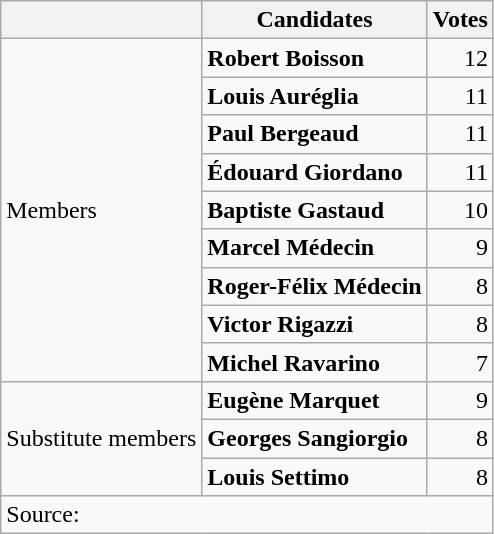<table class="wikitable" style="text-align:right">
<tr>
<th></th>
<th>Candidates</th>
<th>Votes</th>
</tr>
<tr>
<td rowspan=9 align=left>Members</td>
<td align=left><strong>Robert Boisson</strong></td>
<td>12</td>
</tr>
<tr>
<td align=left><strong>Louis Auréglia</strong></td>
<td>11</td>
</tr>
<tr>
<td align=left><strong>Paul Bergeaud</strong></td>
<td>11</td>
</tr>
<tr>
<td align=left><strong>Édouard Giordano</strong></td>
<td>11</td>
</tr>
<tr>
<td align=left><strong>Baptiste Gastaud</strong></td>
<td>10</td>
</tr>
<tr>
<td align=left><strong>Marcel Médecin</strong></td>
<td>9</td>
</tr>
<tr>
<td align=left><strong>Roger-Félix Médecin</strong></td>
<td>8</td>
</tr>
<tr>
<td align=left><strong>Victor Rigazzi</strong></td>
<td>8</td>
</tr>
<tr>
<td align=left><strong>Michel Ravarino</strong></td>
<td>7</td>
</tr>
<tr>
<td rowspan=3 align=left>Substitute members</td>
<td align=left><strong>Eugène Marquet</strong></td>
<td>9</td>
</tr>
<tr>
<td align=left><strong>Georges Sangiorgio</strong></td>
<td>8</td>
</tr>
<tr>
<td align=left><strong>Louis Settimo</strong></td>
<td>8</td>
</tr>
<tr>
<td colspan=3 align=left>Source:</td>
</tr>
</table>
